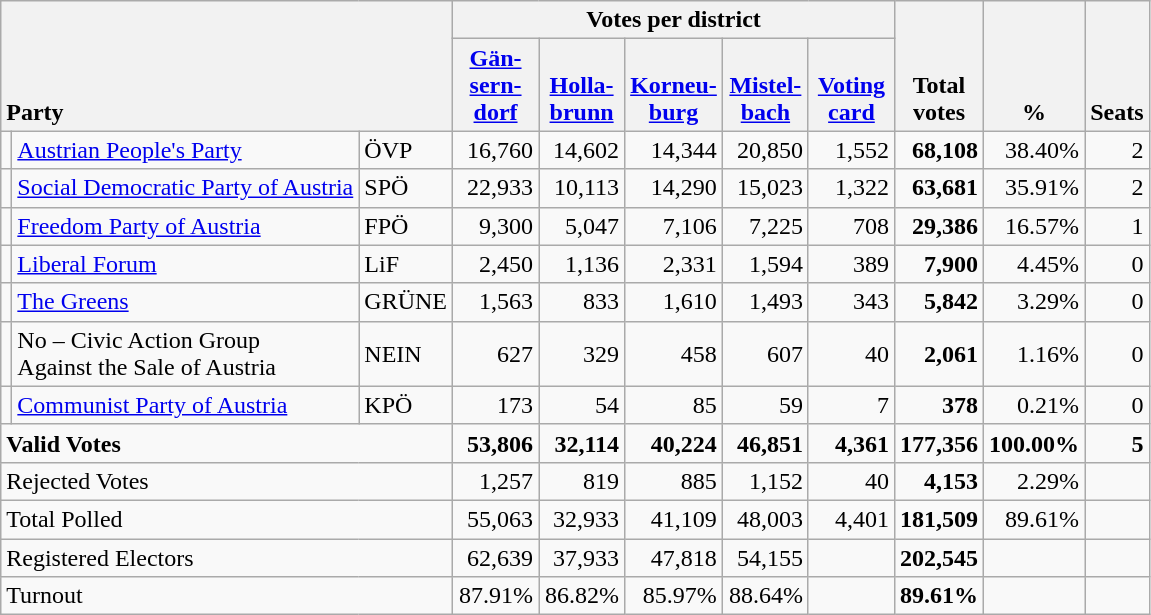<table class="wikitable" border="1" style="text-align:right;">
<tr>
<th style="text-align:left;" valign=bottom rowspan=2 colspan=3>Party</th>
<th colspan=5>Votes per district</th>
<th align=center valign=bottom rowspan=2 width="50">Total<br>votes</th>
<th align=center valign=bottom rowspan=2 width="50">%</th>
<th align=center valign=bottom rowspan=2>Seats</th>
</tr>
<tr>
<th align=center valign=bottom width="50"><a href='#'>Gän-<br>sern-<br>dorf</a></th>
<th align=center valign=bottom width="50"><a href='#'>Holla-<br>brunn</a></th>
<th align=center valign=bottom width="50"><a href='#'>Korneu-<br>burg</a></th>
<th align=center valign=bottom width="50"><a href='#'>Mistel-<br>bach</a></th>
<th align=center valign=bottom width="50"><a href='#'>Voting<br>card</a></th>
</tr>
<tr>
<td></td>
<td align=left><a href='#'>Austrian People's Party</a></td>
<td align=left>ÖVP</td>
<td>16,760</td>
<td>14,602</td>
<td>14,344</td>
<td>20,850</td>
<td>1,552</td>
<td><strong>68,108</strong></td>
<td>38.40%</td>
<td>2</td>
</tr>
<tr>
<td></td>
<td align=left style="white-space: nowrap;"><a href='#'>Social Democratic Party of Austria</a></td>
<td align=left>SPÖ</td>
<td>22,933</td>
<td>10,113</td>
<td>14,290</td>
<td>15,023</td>
<td>1,322</td>
<td><strong>63,681</strong></td>
<td>35.91%</td>
<td>2</td>
</tr>
<tr>
<td></td>
<td align=left><a href='#'>Freedom Party of Austria</a></td>
<td align=left>FPÖ</td>
<td>9,300</td>
<td>5,047</td>
<td>7,106</td>
<td>7,225</td>
<td>708</td>
<td><strong>29,386</strong></td>
<td>16.57%</td>
<td>1</td>
</tr>
<tr>
<td></td>
<td align=left><a href='#'>Liberal Forum</a></td>
<td align=left>LiF</td>
<td>2,450</td>
<td>1,136</td>
<td>2,331</td>
<td>1,594</td>
<td>389</td>
<td><strong>7,900</strong></td>
<td>4.45%</td>
<td>0</td>
</tr>
<tr>
<td></td>
<td align=left><a href='#'>The Greens</a></td>
<td align=left>GRÜNE</td>
<td>1,563</td>
<td>833</td>
<td>1,610</td>
<td>1,493</td>
<td>343</td>
<td><strong>5,842</strong></td>
<td>3.29%</td>
<td>0</td>
</tr>
<tr>
<td></td>
<td align=left>No – Civic Action Group<br>Against the Sale of Austria</td>
<td align=left>NEIN</td>
<td>627</td>
<td>329</td>
<td>458</td>
<td>607</td>
<td>40</td>
<td><strong>2,061</strong></td>
<td>1.16%</td>
<td>0</td>
</tr>
<tr>
<td></td>
<td align=left><a href='#'>Communist Party of Austria</a></td>
<td align=left>KPÖ</td>
<td>173</td>
<td>54</td>
<td>85</td>
<td>59</td>
<td>7</td>
<td><strong>378</strong></td>
<td>0.21%</td>
<td>0</td>
</tr>
<tr style="font-weight:bold">
<td align=left colspan=3>Valid Votes</td>
<td>53,806</td>
<td>32,114</td>
<td>40,224</td>
<td>46,851</td>
<td>4,361</td>
<td>177,356</td>
<td>100.00%</td>
<td>5</td>
</tr>
<tr>
<td align=left colspan=3>Rejected Votes</td>
<td>1,257</td>
<td>819</td>
<td>885</td>
<td>1,152</td>
<td>40</td>
<td><strong>4,153</strong></td>
<td>2.29%</td>
<td></td>
</tr>
<tr>
<td align=left colspan=3>Total Polled</td>
<td>55,063</td>
<td>32,933</td>
<td>41,109</td>
<td>48,003</td>
<td>4,401</td>
<td><strong>181,509</strong></td>
<td>89.61%</td>
<td></td>
</tr>
<tr>
<td align=left colspan=3>Registered Electors</td>
<td>62,639</td>
<td>37,933</td>
<td>47,818</td>
<td>54,155</td>
<td></td>
<td><strong>202,545</strong></td>
<td></td>
<td></td>
</tr>
<tr>
<td align=left colspan=3>Turnout</td>
<td>87.91%</td>
<td>86.82%</td>
<td>85.97%</td>
<td>88.64%</td>
<td></td>
<td><strong>89.61%</strong></td>
<td></td>
<td></td>
</tr>
</table>
